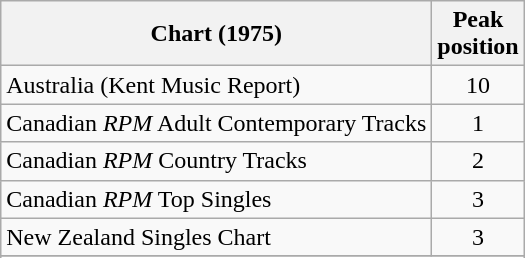<table class="wikitable sortable">
<tr>
<th>Chart (1975)</th>
<th>Peak<br>position</th>
</tr>
<tr>
<td>Australia (Kent Music Report)</td>
<td align="center">10</td>
</tr>
<tr>
<td>Canadian <em>RPM</em> Adult Contemporary Tracks</td>
<td align="center">1</td>
</tr>
<tr>
<td>Canadian <em>RPM</em> Country Tracks</td>
<td align="center">2</td>
</tr>
<tr>
<td>Canadian <em>RPM</em> Top Singles</td>
<td align="center">3</td>
</tr>
<tr>
<td>New Zealand Singles Chart</td>
<td align="center">3</td>
</tr>
<tr>
</tr>
<tr>
</tr>
<tr>
</tr>
</table>
